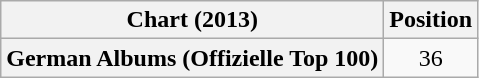<table class="wikitable plainrowheaders" style="text-align:center">
<tr>
<th scope="col">Chart (2013)</th>
<th scope="col">Position</th>
</tr>
<tr>
<th scope="row">German Albums (Offizielle Top 100)</th>
<td>36</td>
</tr>
</table>
